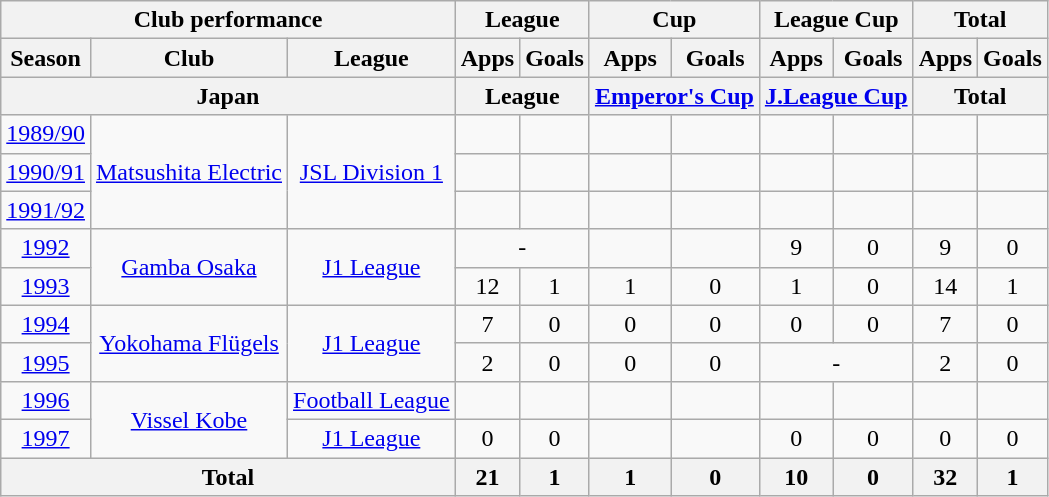<table class="wikitable" style="text-align:center;">
<tr>
<th colspan=3>Club performance</th>
<th colspan=2>League</th>
<th colspan=2>Cup</th>
<th colspan=2>League Cup</th>
<th colspan=2>Total</th>
</tr>
<tr>
<th>Season</th>
<th>Club</th>
<th>League</th>
<th>Apps</th>
<th>Goals</th>
<th>Apps</th>
<th>Goals</th>
<th>Apps</th>
<th>Goals</th>
<th>Apps</th>
<th>Goals</th>
</tr>
<tr>
<th colspan=3>Japan</th>
<th colspan=2>League</th>
<th colspan=2><a href='#'>Emperor's Cup</a></th>
<th colspan=2><a href='#'>J.League Cup</a></th>
<th colspan=2>Total</th>
</tr>
<tr>
<td><a href='#'>1989/90</a></td>
<td rowspan="3"><a href='#'>Matsushita Electric</a></td>
<td rowspan="3"><a href='#'>JSL Division 1</a></td>
<td></td>
<td></td>
<td></td>
<td></td>
<td></td>
<td></td>
<td></td>
<td></td>
</tr>
<tr>
<td><a href='#'>1990/91</a></td>
<td></td>
<td></td>
<td></td>
<td></td>
<td></td>
<td></td>
<td></td>
<td></td>
</tr>
<tr>
<td><a href='#'>1991/92</a></td>
<td></td>
<td></td>
<td></td>
<td></td>
<td></td>
<td></td>
<td></td>
<td></td>
</tr>
<tr>
<td><a href='#'>1992</a></td>
<td rowspan="2"><a href='#'>Gamba Osaka</a></td>
<td rowspan="2"><a href='#'>J1 League</a></td>
<td colspan="2">-</td>
<td></td>
<td></td>
<td>9</td>
<td>0</td>
<td>9</td>
<td>0</td>
</tr>
<tr>
<td><a href='#'>1993</a></td>
<td>12</td>
<td>1</td>
<td>1</td>
<td>0</td>
<td>1</td>
<td>0</td>
<td>14</td>
<td>1</td>
</tr>
<tr>
<td><a href='#'>1994</a></td>
<td rowspan="2"><a href='#'>Yokohama Flügels</a></td>
<td rowspan="2"><a href='#'>J1 League</a></td>
<td>7</td>
<td>0</td>
<td>0</td>
<td>0</td>
<td>0</td>
<td>0</td>
<td>7</td>
<td>0</td>
</tr>
<tr>
<td><a href='#'>1995</a></td>
<td>2</td>
<td>0</td>
<td>0</td>
<td>0</td>
<td colspan="2">-</td>
<td>2</td>
<td>0</td>
</tr>
<tr>
<td><a href='#'>1996</a></td>
<td rowspan="2"><a href='#'>Vissel Kobe</a></td>
<td><a href='#'>Football League</a></td>
<td></td>
<td></td>
<td></td>
<td></td>
<td></td>
<td></td>
<td></td>
<td></td>
</tr>
<tr>
<td><a href='#'>1997</a></td>
<td><a href='#'>J1 League</a></td>
<td>0</td>
<td>0</td>
<td></td>
<td></td>
<td>0</td>
<td>0</td>
<td>0</td>
<td>0</td>
</tr>
<tr>
<th colspan=3>Total</th>
<th>21</th>
<th>1</th>
<th>1</th>
<th>0</th>
<th>10</th>
<th>0</th>
<th>32</th>
<th>1</th>
</tr>
</table>
